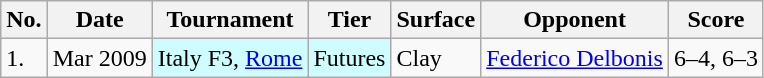<table class="sortable wikitable">
<tr>
<th class="unsortable">No.</th>
<th>Date</th>
<th>Tournament</th>
<th>Tier</th>
<th>Surface</th>
<th>Opponent</th>
<th class="unsortable">Score</th>
</tr>
<tr>
<td>1.</td>
<td>Mar 2009</td>
<td style="background:#cffcff;">Italy F3, <a href='#'>Rome</a></td>
<td style="background:#cffcff;">Futures</td>
<td>Clay</td>
<td> <a href='#'>Federico Delbonis</a></td>
<td>6–4, 6–3</td>
</tr>
</table>
